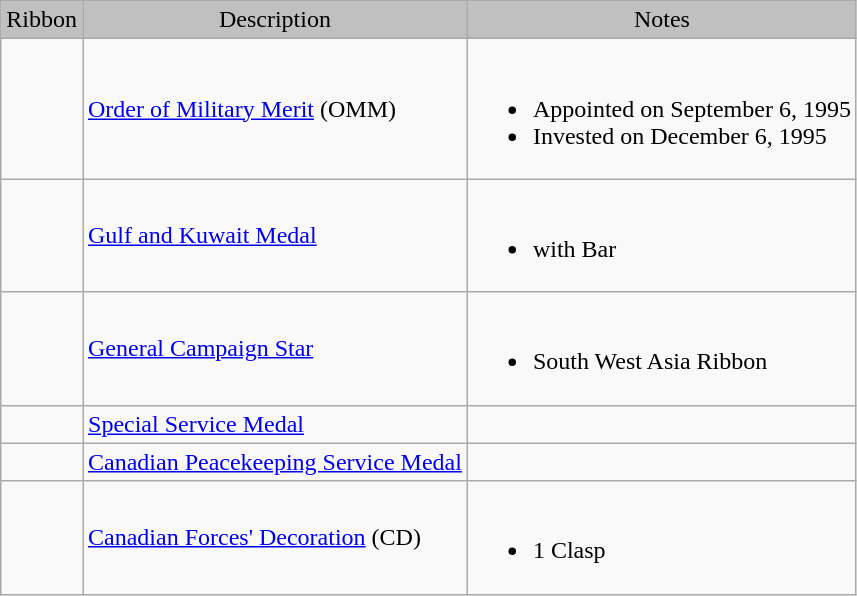<table class="wikitable">
<tr style="background:silver;" align="center">
<td>Ribbon</td>
<td>Description</td>
<td>Notes</td>
</tr>
<tr>
<td></td>
<td><a href='#'>Order of Military Merit</a> (OMM)</td>
<td><br><ul><li>Appointed on September 6, 1995</li><li>Invested on December 6, 1995</li></ul></td>
</tr>
<tr>
<td></td>
<td><a href='#'>Gulf and Kuwait Medal</a></td>
<td><br><ul><li>with Bar</li></ul></td>
</tr>
<tr>
<td></td>
<td><a href='#'>General Campaign Star</a></td>
<td><br><ul><li>South West Asia Ribbon</li></ul></td>
</tr>
<tr>
<td></td>
<td><a href='#'>Special Service Medal</a></td>
<td></td>
</tr>
<tr>
<td></td>
<td><a href='#'>Canadian Peacekeeping Service Medal</a></td>
<td></td>
</tr>
<tr>
<td></td>
<td><a href='#'>Canadian Forces' Decoration</a> (CD)</td>
<td><br><ul><li>1 Clasp</li></ul></td>
</tr>
</table>
